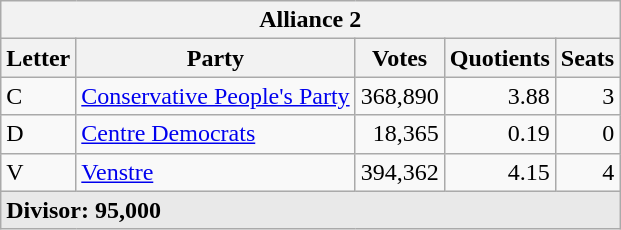<table class="wikitable">
<tr>
<th colspan="5">Alliance 2</th>
</tr>
<tr>
<th>Letter</th>
<th>Party</th>
<th>Votes</th>
<th>Quotients</th>
<th>Seats</th>
</tr>
<tr>
<td style="text-align:left;">C</td>
<td style="text-align:left;"><a href='#'>Conservative People's Party</a></td>
<td style="text-align:right;">368,890</td>
<td style="text-align:right;">3.88</td>
<td style="text-align:right;">3</td>
</tr>
<tr>
<td style="text-align:left;">D</td>
<td style="text-align:left;"><a href='#'>Centre Democrats</a></td>
<td style="text-align:right;">18,365</td>
<td style="text-align:right;">0.19</td>
<td style="text-align:right;">0</td>
</tr>
<tr>
<td style="text-align:left;">V</td>
<td style="text-align:left;"><a href='#'>Venstre</a></td>
<td style="text-align:right;">394,362</td>
<td style="text-align:right;">4.15</td>
<td style="text-align:right;">4</td>
</tr>
<tr style="background-color:#E9E9E9">
<td colspan="5" style="text-align:left;"><strong>Divisor: 95,000</strong></td>
</tr>
</table>
